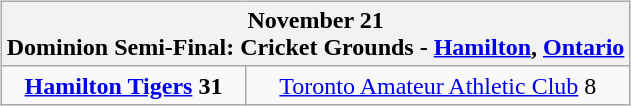<table cellspacing="10">
<tr>
<td valign="top"><br><table class="wikitable">
<tr>
<th bgcolor="#DDDDDD" colspan="4">November 21<br>Dominion Semi-Final: Cricket Grounds - <a href='#'>Hamilton</a>, <a href='#'>Ontario</a></th>
</tr>
<tr>
<td align="center"><strong><a href='#'>Hamilton Tigers</a> 31</strong></td>
<td align="center"><a href='#'>Toronto Amateur Athletic Club</a> 8</td>
</tr>
</table>
</td>
</tr>
</table>
